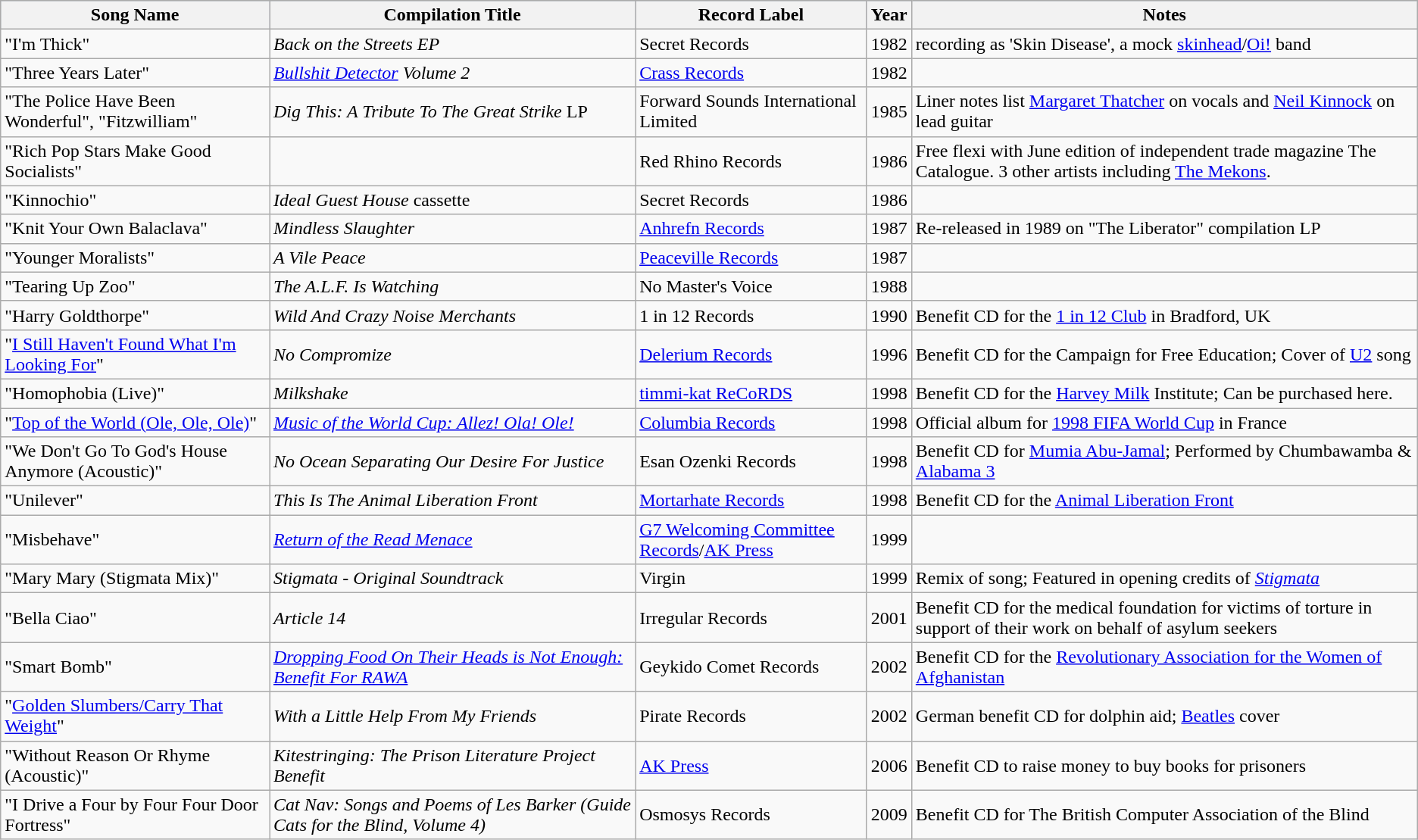<table class="wikitable">
<tr style="background:#b0c4de; text-align:center;">
<th>Song Name</th>
<th>Compilation Title</th>
<th>Record Label</th>
<th>Year</th>
<th>Notes</th>
</tr>
<tr>
<td>"I'm Thick"</td>
<td><em>Back on the Streets EP</em></td>
<td>Secret Records</td>
<td>1982</td>
<td>recording as 'Skin Disease', a mock <a href='#'>skinhead</a>/<a href='#'>Oi!</a> band</td>
</tr>
<tr>
<td>"Three Years Later"</td>
<td><em><a href='#'>Bullshit Detector</a> Volume 2</em></td>
<td><a href='#'>Crass Records</a></td>
<td>1982</td>
<td></td>
</tr>
<tr>
<td>"The Police Have Been Wonderful", "Fitzwilliam"</td>
<td><em>Dig This: A Tribute To The Great Strike</em> LP</td>
<td>Forward Sounds International Limited</td>
<td>1985</td>
<td>Liner notes list <a href='#'>Margaret Thatcher</a> on vocals and <a href='#'>Neil Kinnock</a> on lead guitar</td>
</tr>
<tr>
<td>"Rich Pop Stars Make Good Socialists"</td>
<td></td>
<td>Red Rhino Records</td>
<td>1986</td>
<td>Free flexi with June edition of independent trade magazine The Catalogue. 3 other artists including <a href='#'>The Mekons</a>.</td>
</tr>
<tr>
<td>"Kinnochio"</td>
<td><em>Ideal Guest House</em> cassette</td>
<td>Secret Records</td>
<td>1986</td>
<td></td>
</tr>
<tr>
<td>"Knit Your Own Balaclava"</td>
<td><em>Mindless Slaughter</em></td>
<td><a href='#'>Anhrefn Records</a></td>
<td>1987</td>
<td>Re-released in 1989 on "The Liberator" compilation LP</td>
</tr>
<tr>
<td>"Younger Moralists"</td>
<td><em>A Vile Peace</em></td>
<td><a href='#'>Peaceville Records</a></td>
<td>1987</td>
<td></td>
</tr>
<tr>
<td>"Tearing Up Zoo"</td>
<td><em>The A.L.F. Is Watching</em></td>
<td>No Master's Voice</td>
<td>1988</td>
<td></td>
</tr>
<tr>
<td>"Harry Goldthorpe"</td>
<td><em>Wild And Crazy Noise Merchants</em></td>
<td>1 in 12 Records</td>
<td>1990</td>
<td>Benefit CD for the <a href='#'>1 in 12 Club</a> in Bradford, UK</td>
</tr>
<tr>
<td>"<a href='#'>I Still Haven't Found What I'm Looking For</a>"</td>
<td><em>No Compromize</em></td>
<td><a href='#'>Delerium Records</a></td>
<td>1996</td>
<td>Benefit CD for the Campaign for Free Education; Cover of <a href='#'>U2</a> song</td>
</tr>
<tr>
<td>"Homophobia (Live)"</td>
<td><em>Milkshake</em></td>
<td><a href='#'>timmi-kat ReCoRDS</a></td>
<td>1998</td>
<td>Benefit CD for the <a href='#'>Harvey Milk</a> Institute; Can be purchased here.</td>
</tr>
<tr>
<td>"<a href='#'>Top of the World (Ole, Ole, Ole)</a>"</td>
<td><em><a href='#'>Music of the World Cup: Allez! Ola! Ole!</a></em></td>
<td><a href='#'>Columbia Records</a></td>
<td>1998</td>
<td>Official album for <a href='#'>1998 FIFA World Cup</a> in France</td>
</tr>
<tr>
<td>"We Don't Go To God's House Anymore (Acoustic)"</td>
<td><em>No Ocean Separating Our Desire For Justice</em></td>
<td>Esan Ozenki Records</td>
<td>1998</td>
<td>Benefit CD for <a href='#'>Mumia Abu-Jamal</a>; Performed by Chumbawamba & <a href='#'>Alabama 3</a></td>
</tr>
<tr>
<td>"Unilever"</td>
<td><em>This Is The Animal Liberation Front</em></td>
<td><a href='#'>Mortarhate Records</a></td>
<td>1998</td>
<td>Benefit CD for the <a href='#'>Animal Liberation Front</a></td>
</tr>
<tr>
<td>"Misbehave"</td>
<td><em><a href='#'>Return of the Read Menace</a></em></td>
<td><a href='#'>G7 Welcoming Committee Records</a>/<a href='#'>AK Press</a></td>
<td>1999</td>
<td></td>
</tr>
<tr>
<td>"Mary Mary (Stigmata Mix)"</td>
<td><em>Stigmata - Original Soundtrack</em></td>
<td>Virgin</td>
<td>1999</td>
<td>Remix of song; Featured in opening credits of <em><a href='#'>Stigmata</a></em></td>
</tr>
<tr>
<td>"Bella Ciao"</td>
<td><em>Article 14</em></td>
<td>Irregular Records</td>
<td>2001</td>
<td>Benefit CD for the medical foundation for victims of torture in support of their work on behalf of asylum seekers</td>
</tr>
<tr>
<td>"Smart Bomb"</td>
<td><em><a href='#'>Dropping Food On Their Heads is Not Enough: Benefit For RAWA</a></em></td>
<td>Geykido Comet Records</td>
<td>2002</td>
<td>Benefit CD for the <a href='#'>Revolutionary Association for the Women of Afghanistan</a></td>
</tr>
<tr>
<td>"<a href='#'>Golden Slumbers/Carry That Weight</a>"</td>
<td><em>With a Little Help From My Friends</em></td>
<td>Pirate Records</td>
<td>2002</td>
<td>German benefit CD for dolphin aid; <a href='#'>Beatles</a> cover</td>
</tr>
<tr>
<td>"Without Reason Or Rhyme (Acoustic)"</td>
<td><em>Kitestringing: The Prison Literature Project Benefit</em></td>
<td><a href='#'>AK Press</a></td>
<td>2006</td>
<td>Benefit CD to raise money to buy books for prisoners</td>
</tr>
<tr>
<td>"I Drive a Four by Four Four Door Fortress"</td>
<td><em>Cat Nav: Songs and Poems of Les Barker (Guide Cats for the Blind, Volume 4)</em></td>
<td>Osmosys Records</td>
<td>2009</td>
<td>Benefit CD for The British Computer Association of the Blind</td>
</tr>
</table>
